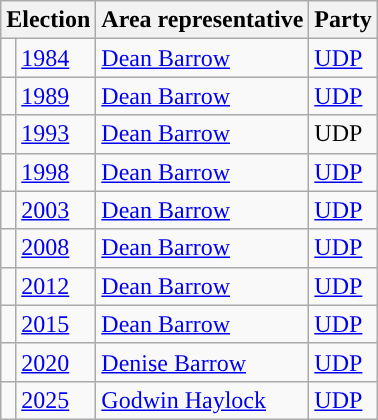<table class="wikitable">
<tr>
<th colspan="2">Election</th>
<th>Area representative</th>
<th>Party</th>
</tr>
<tr>
<td style="background-color: "></td>
<td><a href='#'>1984</a></td>
<td><a href='#'>Dean Barrow</a></td>
<td><a href='#'>UDP</a></td>
</tr>
<tr>
<td style="background-color: "></td>
<td><a href='#'>1989</a></td>
<td><a href='#'>Dean Barrow</a></td>
<td><a href='#'>UDP</a></td>
</tr>
<tr>
<td style="background-color: "></td>
<td><a href='#'>1993</a></td>
<td><a href='#'>Dean Barrow</a></td>
<td>UDP</td>
</tr>
<tr>
<td style="background-color: "></td>
<td><a href='#'>1998</a></td>
<td><a href='#'>Dean Barrow</a></td>
<td><a href='#'>UDP</a></td>
</tr>
<tr>
<td style="background-color: "></td>
<td><a href='#'>2003</a></td>
<td><a href='#'>Dean Barrow</a></td>
<td><a href='#'>UDP</a></td>
</tr>
<tr>
<td style="background-color: "></td>
<td><a href='#'>2008</a></td>
<td><a href='#'>Dean Barrow</a></td>
<td><a href='#'>UDP</a></td>
</tr>
<tr>
<td style="background-color: "></td>
<td><a href='#'>2012</a></td>
<td><a href='#'>Dean Barrow</a></td>
<td><a href='#'>UDP</a></td>
</tr>
<tr>
<td style="background-color: "></td>
<td><a href='#'>2015</a></td>
<td><a href='#'>Dean Barrow</a></td>
<td><a href='#'>UDP</a></td>
</tr>
<tr>
<td style="background-color: "></td>
<td><a href='#'>2020</a></td>
<td><a href='#'>Denise Barrow</a></td>
<td><a href='#'>UDP</a></td>
</tr>
<tr>
<td style="background-color: "></td>
<td><a href='#'>2025</a></td>
<td><a href='#'>Godwin Haylock</a></td>
<td><a href='#'>UDP</a></td>
</tr>
</table>
